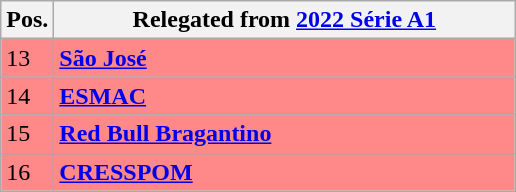<table class="wikitable">
<tr>
<th style="text-align:center;">Pos.</th>
<th width=300>Relegated from <a href='#'>2022 Série A1</a></th>
</tr>
<tr style="background: #FF8888;">
<td>13</td>
<td><strong><a href='#'>São José</a></strong></td>
</tr>
<tr style="background: #FF8888;">
<td>14</td>
<td><strong><a href='#'>ESMAC</a></strong></td>
</tr>
<tr style="background: #FF8888;">
<td>15</td>
<td><strong><a href='#'>Red Bull Bragantino</a></strong></td>
</tr>
<tr style="background: #FF8888;">
<td>16</td>
<td><strong><a href='#'>CRESSPOM</a></strong></td>
</tr>
</table>
